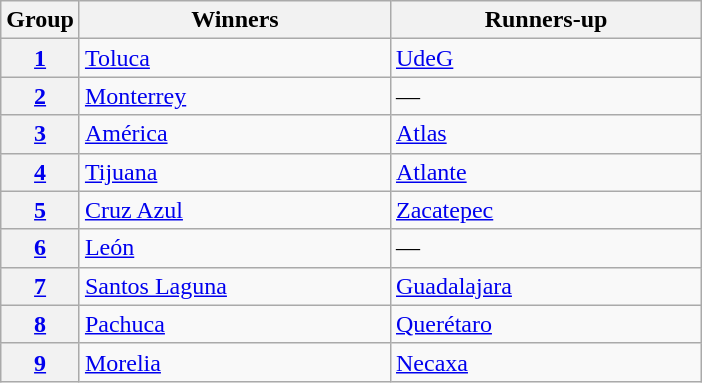<table class="wikitable">
<tr>
<th>Group</th>
<th width=200>Winners</th>
<th width=200>Runners-up</th>
</tr>
<tr>
<th><a href='#'>1</a></th>
<td><a href='#'>Toluca</a></td>
<td><a href='#'>UdeG</a></td>
</tr>
<tr>
<th><a href='#'>2</a></th>
<td><a href='#'>Monterrey</a></td>
<td>—</td>
</tr>
<tr>
<th><a href='#'>3</a></th>
<td><a href='#'>América</a></td>
<td><a href='#'>Atlas</a></td>
</tr>
<tr>
<th><a href='#'>4</a></th>
<td><a href='#'>Tijuana</a></td>
<td><a href='#'>Atlante</a></td>
</tr>
<tr>
<th><a href='#'>5</a></th>
<td><a href='#'>Cruz Azul</a></td>
<td><a href='#'>Zacatepec</a></td>
</tr>
<tr>
<th><a href='#'>6</a></th>
<td><a href='#'>León</a></td>
<td>—</td>
</tr>
<tr>
<th><a href='#'>7</a></th>
<td><a href='#'>Santos Laguna</a></td>
<td><a href='#'>Guadalajara</a></td>
</tr>
<tr>
<th><a href='#'>8</a></th>
<td><a href='#'>Pachuca</a></td>
<td><a href='#'>Querétaro</a></td>
</tr>
<tr>
<th><a href='#'>9</a></th>
<td><a href='#'>Morelia</a></td>
<td><a href='#'>Necaxa</a></td>
</tr>
</table>
